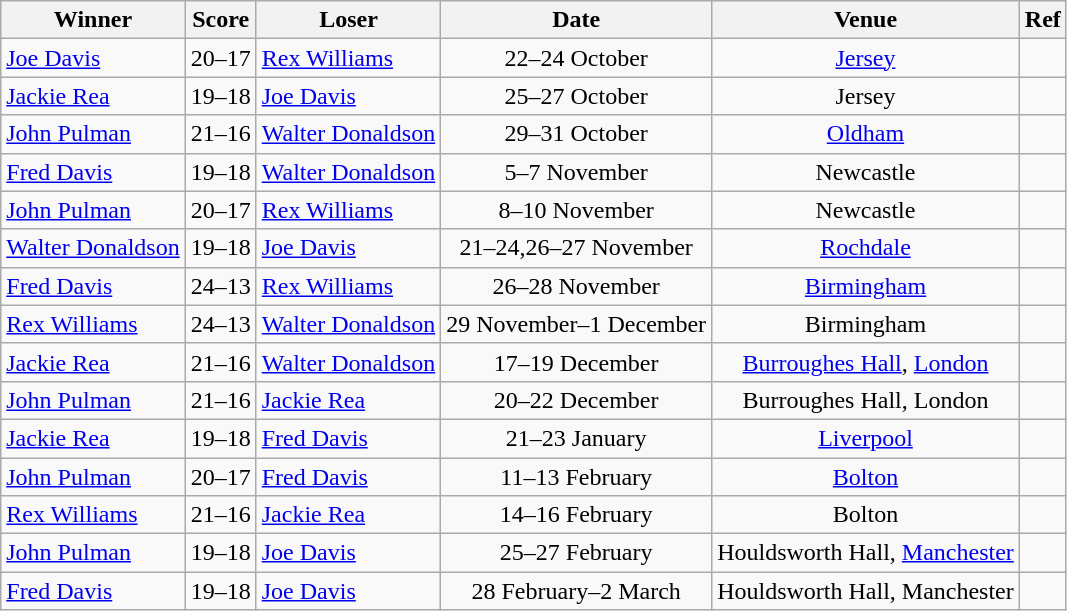<table class="wikitable" style="text-align:center">
<tr>
<th>Winner</th>
<th>Score</th>
<th>Loser</th>
<th>Date</th>
<th>Venue</th>
<th>Ref</th>
</tr>
<tr>
<td align=left><a href='#'>Joe Davis</a></td>
<td>20–17</td>
<td align=left><a href='#'>Rex Williams</a></td>
<td>22–24 October</td>
<td><a href='#'>Jersey</a></td>
<td></td>
</tr>
<tr>
<td align=left><a href='#'>Jackie Rea</a></td>
<td>19–18</td>
<td align=left><a href='#'>Joe Davis</a></td>
<td>25–27 October</td>
<td>Jersey</td>
<td></td>
</tr>
<tr>
<td align=left><a href='#'>John Pulman</a></td>
<td>21–16</td>
<td align=left><a href='#'>Walter Donaldson</a></td>
<td>29–31 October</td>
<td><a href='#'>Oldham</a></td>
<td></td>
</tr>
<tr>
<td align=left><a href='#'>Fred Davis</a></td>
<td>19–18</td>
<td align=left><a href='#'>Walter Donaldson</a></td>
<td>5–7 November</td>
<td>Newcastle</td>
<td></td>
</tr>
<tr>
<td align=left><a href='#'>John Pulman</a></td>
<td>20–17</td>
<td align=left><a href='#'>Rex Williams</a></td>
<td>8–10 November</td>
<td>Newcastle</td>
<td></td>
</tr>
<tr>
<td align=left><a href='#'>Walter Donaldson</a></td>
<td>19–18</td>
<td align=left><a href='#'>Joe Davis</a></td>
<td>21–24,26–27 November</td>
<td><a href='#'>Rochdale</a></td>
<td></td>
</tr>
<tr>
<td align=left><a href='#'>Fred Davis</a></td>
<td>24–13</td>
<td align=left><a href='#'>Rex Williams</a></td>
<td>26–28 November</td>
<td><a href='#'>Birmingham</a></td>
<td></td>
</tr>
<tr>
<td align=left><a href='#'>Rex Williams</a></td>
<td>24–13</td>
<td align=left><a href='#'>Walter Donaldson</a></td>
<td>29 November–1 December</td>
<td>Birmingham</td>
<td></td>
</tr>
<tr>
<td align=left><a href='#'>Jackie Rea</a></td>
<td>21–16</td>
<td align=left><a href='#'>Walter Donaldson</a></td>
<td>17–19 December</td>
<td><a href='#'>Burroughes Hall</a>, <a href='#'>London</a></td>
<td></td>
</tr>
<tr>
<td align=left><a href='#'>John Pulman</a></td>
<td>21–16</td>
<td align=left><a href='#'>Jackie Rea</a></td>
<td>20–22 December</td>
<td>Burroughes Hall, London</td>
<td></td>
</tr>
<tr>
<td align=left><a href='#'>Jackie Rea</a></td>
<td>19–18</td>
<td align=left><a href='#'>Fred Davis</a></td>
<td>21–23 January</td>
<td><a href='#'>Liverpool</a></td>
<td></td>
</tr>
<tr>
<td align=left><a href='#'>John Pulman</a></td>
<td>20–17</td>
<td align=left><a href='#'>Fred Davis</a></td>
<td>11–13 February</td>
<td><a href='#'>Bolton</a></td>
<td></td>
</tr>
<tr>
<td align=left><a href='#'>Rex Williams</a></td>
<td>21–16</td>
<td align=left><a href='#'>Jackie Rea</a></td>
<td>14–16 February</td>
<td>Bolton</td>
<td></td>
</tr>
<tr>
<td align=left><a href='#'>John Pulman</a></td>
<td>19–18</td>
<td align=left><a href='#'>Joe Davis</a></td>
<td>25–27 February</td>
<td>Houldsworth Hall, <a href='#'>Manchester</a></td>
<td></td>
</tr>
<tr>
<td align=left><a href='#'>Fred Davis</a></td>
<td>19–18</td>
<td align=left><a href='#'>Joe Davis</a></td>
<td>28 February–2 March</td>
<td>Houldsworth Hall, Manchester</td>
<td></td>
</tr>
</table>
